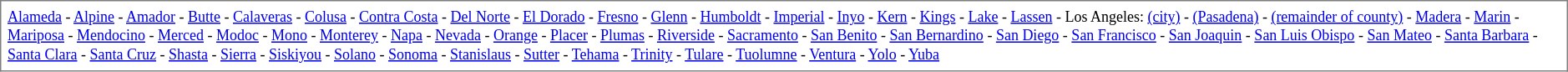<table border="1" cellspacing="0" cellpadding="5" rules="all" style="margin:1em 1em 1em 0; border-collapse:collapse; font-size:75%">
<tr>
<td><a href='#'>Alameda</a> - <a href='#'>Alpine</a> - <a href='#'>Amador</a> - <a href='#'>Butte</a> - <a href='#'>Calaveras</a> - <a href='#'>Colusa</a> - <a href='#'>Contra Costa</a> - <a href='#'>Del Norte</a> - <a href='#'>El Dorado</a> - <a href='#'>Fresno</a> - <a href='#'>Glenn</a> - <a href='#'>Humboldt</a> - <a href='#'>Imperial</a> - <a href='#'>Inyo</a> - <a href='#'>Kern</a> - <a href='#'>Kings</a> - <a href='#'>Lake</a> - <a href='#'>Lassen</a> - Los Angeles: <a href='#'>(city)</a> - <a href='#'>(Pasadena)</a> - <a href='#'>(remainder of county)</a> - <a href='#'>Madera</a> - <a href='#'>Marin</a> - <a href='#'>Mariposa</a> - <a href='#'>Mendocino</a> - <a href='#'>Merced</a> - <a href='#'>Modoc</a> - <a href='#'>Mono</a> - <a href='#'>Monterey</a> - <a href='#'>Napa</a> - <a href='#'>Nevada</a> - <a href='#'>Orange</a> - <a href='#'>Placer</a> - <a href='#'>Plumas</a> - <a href='#'>Riverside</a> - <a href='#'>Sacramento</a> - <a href='#'>San Benito</a> - <a href='#'>San Bernardino</a> - <a href='#'>San Diego</a> - <a href='#'>San Francisco</a> - <a href='#'>San Joaquin</a> - <a href='#'>San Luis Obispo</a> - <a href='#'>San Mateo</a> - <a href='#'>Santa Barbara</a> - <a href='#'>Santa Clara</a> - <a href='#'>Santa Cruz</a> - <a href='#'>Shasta</a> - <a href='#'>Sierra</a> - <a href='#'>Siskiyou</a> - <a href='#'>Solano</a> - <a href='#'>Sonoma</a> - <a href='#'>Stanislaus</a> - <a href='#'>Sutter</a> - <a href='#'>Tehama</a> - <a href='#'>Trinity</a> - <a href='#'>Tulare</a> - <a href='#'>Tuolumne</a> - <a href='#'>Ventura</a> - <a href='#'>Yolo</a> - <a href='#'>Yuba</a></td>
</tr>
</table>
